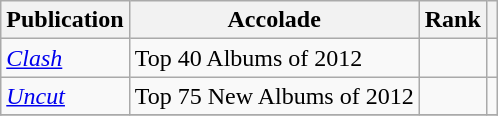<table class="wikitable sortable">
<tr>
<th>Publication</th>
<th>Accolade</th>
<th>Rank</th>
<th class="unsortable"></th>
</tr>
<tr>
<td><em><a href='#'>Clash</a></em></td>
<td>Top 40 Albums of 2012</td>
<td></td>
<td></td>
</tr>
<tr>
<td><em><a href='#'>Uncut</a></em></td>
<td>Top 75 New Albums of 2012</td>
<td></td>
<td></td>
</tr>
<tr>
</tr>
</table>
